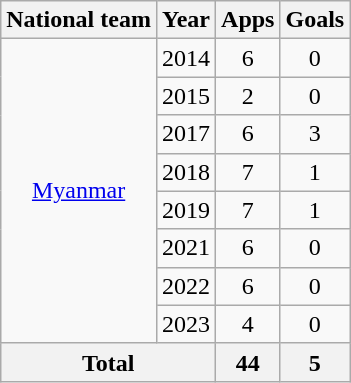<table class=wikitable style=text-align:center>
<tr>
<th>National team</th>
<th>Year</th>
<th>Apps</th>
<th>Goals</th>
</tr>
<tr>
<td rowspan=8><a href='#'>Myanmar</a></td>
<td>2014</td>
<td>6</td>
<td>0</td>
</tr>
<tr>
<td>2015</td>
<td>2</td>
<td>0</td>
</tr>
<tr>
<td>2017</td>
<td>6</td>
<td>3</td>
</tr>
<tr>
<td>2018</td>
<td>7</td>
<td>1</td>
</tr>
<tr>
<td>2019</td>
<td>7</td>
<td>1</td>
</tr>
<tr>
<td>2021</td>
<td>6</td>
<td>0</td>
</tr>
<tr>
<td>2022</td>
<td>6</td>
<td>0</td>
</tr>
<tr>
<td>2023</td>
<td>4</td>
<td>0</td>
</tr>
<tr>
<th colspan=2>Total</th>
<th>44</th>
<th>5</th>
</tr>
</table>
